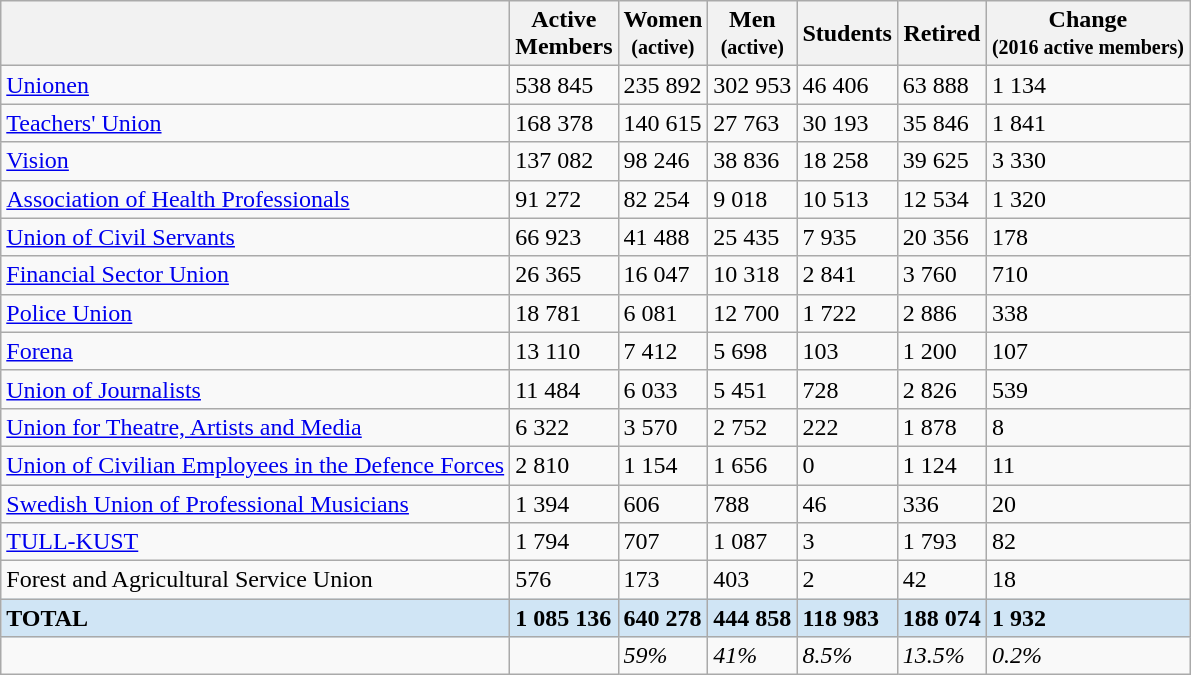<table class="wikitable">
<tr>
<th></th>
<th>Active<br>Members</th>
<th>Women<br><small>(active)</small></th>
<th>Men<br><small>(active)</small></th>
<th>Students</th>
<th>Retired</th>
<th>Change<br><small>(2016 active members)</small></th>
</tr>
<tr>
<td><a href='#'>Unionen</a></td>
<td>538 845</td>
<td>235 892</td>
<td>302 953</td>
<td>46 406</td>
<td>63 888</td>
<td>1 134</td>
</tr>
<tr>
<td><a href='#'>Teachers' Union</a></td>
<td>168 378</td>
<td>140 615</td>
<td>27 763</td>
<td>30 193</td>
<td>35 846</td>
<td>1 841</td>
</tr>
<tr>
<td><a href='#'>Vision</a></td>
<td>137 082</td>
<td>98 246</td>
<td>38 836</td>
<td>18 258</td>
<td>39 625</td>
<td>3 330</td>
</tr>
<tr>
<td><a href='#'>Association of Health Professionals</a></td>
<td>91 272</td>
<td>82 254</td>
<td>9 018</td>
<td>10 513</td>
<td>12 534</td>
<td>1 320</td>
</tr>
<tr>
<td><a href='#'>Union of Civil Servants</a></td>
<td>66 923</td>
<td>41 488</td>
<td>25 435</td>
<td>7 935</td>
<td>20 356</td>
<td>178</td>
</tr>
<tr>
<td><a href='#'>Financial Sector Union</a></td>
<td>26 365</td>
<td>16 047</td>
<td>10 318</td>
<td>2 841</td>
<td>3 760</td>
<td>710</td>
</tr>
<tr>
<td><a href='#'>Police Union</a></td>
<td>18 781</td>
<td>6 081</td>
<td>12 700</td>
<td>1 722</td>
<td>2 886</td>
<td>338</td>
</tr>
<tr>
<td><a href='#'>Forena</a></td>
<td>13 110</td>
<td>7 412</td>
<td>5 698</td>
<td>103</td>
<td>1 200</td>
<td>107</td>
</tr>
<tr>
<td><a href='#'>Union of Journalists</a></td>
<td>11 484</td>
<td>6 033</td>
<td>5 451</td>
<td>728</td>
<td>2 826</td>
<td>539</td>
</tr>
<tr>
<td><a href='#'>Union for Theatre, Artists and Media</a></td>
<td>6 322</td>
<td>3 570</td>
<td>2 752</td>
<td>222</td>
<td>1 878</td>
<td>8</td>
</tr>
<tr>
<td><a href='#'>Union of Civilian Employees in the Defence Forces</a></td>
<td>2 810</td>
<td>1 154</td>
<td>1 656</td>
<td>0</td>
<td>1 124</td>
<td>11</td>
</tr>
<tr>
<td><a href='#'>Swedish Union of Professional Musicians</a></td>
<td>1 394</td>
<td>606</td>
<td>788</td>
<td>46</td>
<td>336</td>
<td>20</td>
</tr>
<tr>
<td><a href='#'>TULL-KUST</a></td>
<td>1 794</td>
<td>707</td>
<td>1 087</td>
<td>3</td>
<td>1 793</td>
<td>82</td>
</tr>
<tr>
<td>Forest and Agricultural Service Union</td>
<td>576</td>
<td>173</td>
<td>403</td>
<td>2</td>
<td>42</td>
<td>18</td>
</tr>
<tr>
<td style="background: #d0e5f5;"><strong>TOTAL</strong></td>
<td style="background: #d0e5f5;"><strong>1 085 136</strong></td>
<td style="background: #d0e5f5;"><strong>640 278</strong></td>
<td style="background: #d0e5f5;"><strong>444 858</strong></td>
<td style="background: #d0e5f5;"><strong>118 983</strong></td>
<td style="background: #d0e5f5;"><strong>188 074</strong></td>
<td style="background: #d0e5f5;"><strong>1 932</strong></td>
</tr>
<tr>
<td></td>
<td></td>
<td><em>59%</em></td>
<td><em>41%</em></td>
<td><em>8.5%</em></td>
<td><em>13.5%</em></td>
<td><em>0.2%</em></td>
</tr>
</table>
